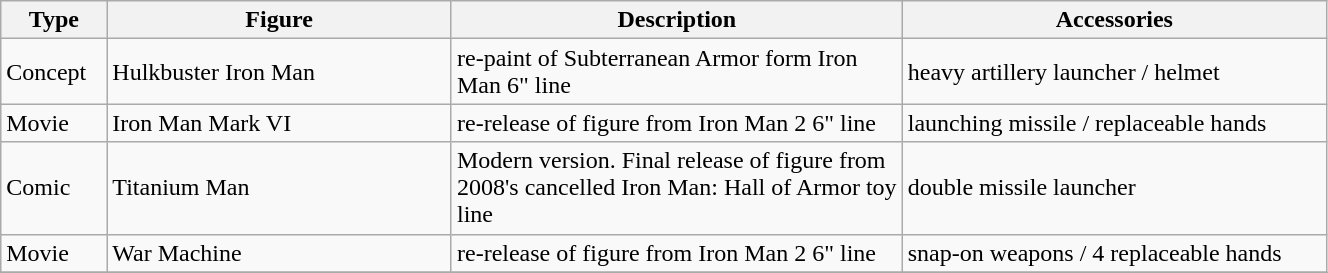<table class="wikitable" width="70%">
<tr>
<th width=8%><strong>Type</strong></th>
<th width=26%><strong>Figure</strong></th>
<th width=34%><strong>Description</strong></th>
<th width=32%><strong>Accessories</strong></th>
</tr>
<tr>
<td>Concept</td>
<td>Hulkbuster Iron Man</td>
<td>re-paint of Subterranean Armor form Iron Man 6" line</td>
<td>heavy artillery launcher / helmet</td>
</tr>
<tr>
<td>Movie</td>
<td>Iron Man Mark VI</td>
<td>re-release of figure from Iron Man 2 6" line</td>
<td>launching missile / replaceable hands</td>
</tr>
<tr>
<td>Comic</td>
<td>Titanium Man</td>
<td>Modern version. Final release of figure from 2008's cancelled Iron Man: Hall of Armor toy line</td>
<td>double missile launcher</td>
</tr>
<tr>
<td>Movie</td>
<td>War Machine</td>
<td>re-release of figure from Iron Man 2 6" line</td>
<td>snap-on weapons / 4 replaceable hands</td>
</tr>
<tr>
</tr>
</table>
